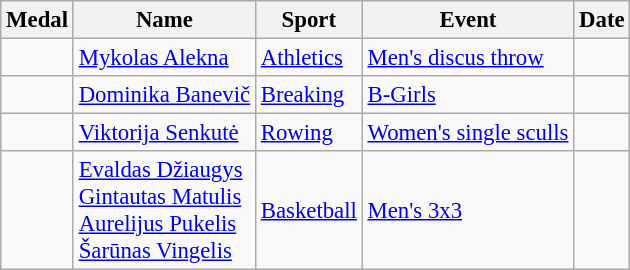<table class="wikitable sortable" style="font-size: 95%;">
<tr>
<th>Medal</th>
<th>Name</th>
<th>Sport</th>
<th>Event</th>
<th>Date</th>
</tr>
<tr>
<td></td>
<td><a href='#'>Mykolas Alekna</a></td>
<td><a href='#'>Athletics</a></td>
<td><a href='#'>Men's discus throw</a></td>
<td></td>
</tr>
<tr>
<td></td>
<td><a href='#'>Dominika Banevič</a></td>
<td><a href='#'>Breaking</a></td>
<td><a href='#'>B-Girls</a></td>
<td></td>
</tr>
<tr>
<td></td>
<td><a href='#'>Viktorija Senkutė</a></td>
<td><a href='#'>Rowing</a></td>
<td><a href='#'>Women's single sculls</a></td>
<td></td>
</tr>
<tr>
<td></td>
<td><a href='#'>Evaldas Džiaugys</a><br><a href='#'>Gintautas Matulis</a><br><a href='#'>Aurelijus Pukelis</a><br><a href='#'>Šarūnas Vingelis</a></td>
<td><a href='#'>Basketball</a></td>
<td><a href='#'>Men's 3x3</a></td>
<td></td>
</tr>
</table>
